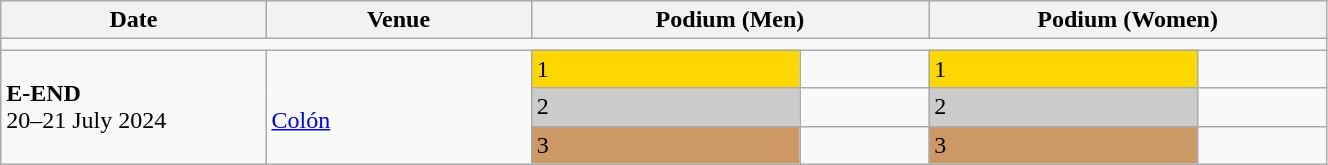<table class="wikitable" width=70%>
<tr>
<th>Date</th>
<th width=20%>Venue</th>
<th colspan=2 width=30%>Podium (Men)</th>
<th colspan=2 width=30%>Podium (Women)</th>
</tr>
<tr>
<td colspan=6></td>
</tr>
<tr>
<td rowspan=3><strong>E-END</strong> <br> 20–21 July 2024</td>
<td rowspan=3><br><a href='#'>Colón</a></td>
<td bgcolor=FFD700>1</td>
<td></td>
<td bgcolor=FFD700>1</td>
<td></td>
</tr>
<tr>
<td bgcolor=CCCCCC>2</td>
<td></td>
<td bgcolor=CCCCCC>2</td>
<td></td>
</tr>
<tr>
<td bgcolor=CC9966>3</td>
<td></td>
<td bgcolor=CC9966>3</td>
<td></td>
</tr>
</table>
